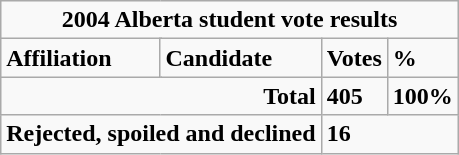<table class="wikitable">
<tr>
<td colspan=5 align="center"><strong>2004 Alberta student vote results</strong></td>
</tr>
<tr>
<td colspan=2><strong>Affiliation</strong></td>
<td><strong>Candidate</strong></td>
<td><strong>Votes</strong></td>
<td><strong>%</strong><br>



</td>
</tr>
<tr>
<td colspan=3 align="right"><strong>Total</strong></td>
<td><strong>405</strong></td>
<td><strong>100%</strong></td>
</tr>
<tr>
<td colspan=3 align="right"><strong>Rejected, spoiled and declined</strong></td>
<td colspan=2><strong>16</strong></td>
</tr>
</table>
